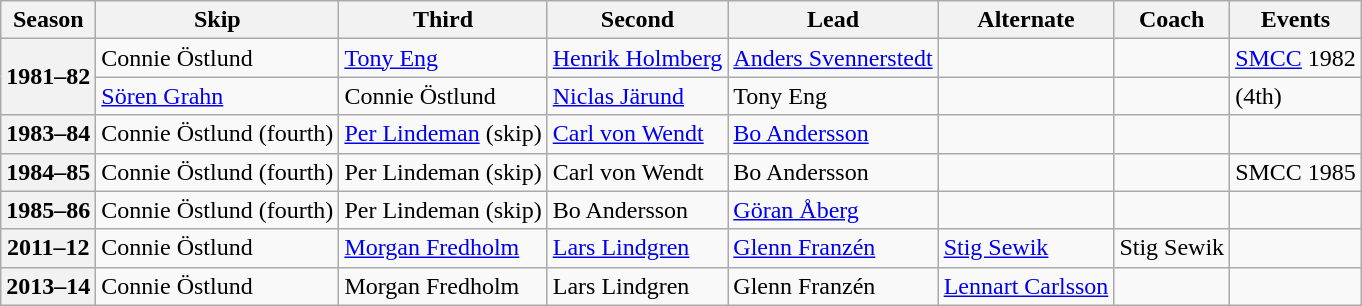<table class="wikitable">
<tr>
<th scope="col">Season</th>
<th scope="col">Skip</th>
<th scope="col">Third</th>
<th scope="col">Second</th>
<th scope="col">Lead</th>
<th scope="col">Alternate</th>
<th scope="col">Coach</th>
<th scope="col">Events</th>
</tr>
<tr>
<th scope="row" rowspan=2>1981–82</th>
<td>Connie Östlund</td>
<td><a href='#'>Tony Eng</a></td>
<td><a href='#'>Henrik Holmberg</a></td>
<td><a href='#'>Anders Svennerstedt</a></td>
<td></td>
<td></td>
<td><a href='#'>SMCC</a> 1982 </td>
</tr>
<tr>
<td><a href='#'>Sören Grahn</a></td>
<td>Connie Östlund</td>
<td><a href='#'>Niclas Järund</a></td>
<td>Tony Eng</td>
<td></td>
<td></td>
<td> (4th)</td>
</tr>
<tr>
<th scope="row">1983–84</th>
<td>Connie Östlund (fourth)</td>
<td><a href='#'>Per Lindeman</a> (skip)</td>
<td><a href='#'>Carl von Wendt</a></td>
<td><a href='#'>Bo Andersson</a></td>
<td></td>
<td></td>
<td> </td>
</tr>
<tr>
<th scope="row">1984–85</th>
<td>Connie Östlund (fourth)</td>
<td>Per Lindeman (skip)</td>
<td>Carl von Wendt</td>
<td>Bo Andersson</td>
<td></td>
<td></td>
<td>SMCC 1985 </td>
</tr>
<tr>
<th scope="row">1985–86</th>
<td>Connie Östlund (fourth)</td>
<td>Per Lindeman (skip)</td>
<td>Bo Andersson</td>
<td><a href='#'>Göran Åberg</a></td>
<td></td>
<td></td>
<td> </td>
</tr>
<tr>
<th scope="row">2011–12</th>
<td>Connie Östlund</td>
<td><a href='#'>Morgan Fredholm</a></td>
<td><a href='#'>Lars Lindgren</a></td>
<td><a href='#'>Glenn Franzén</a></td>
<td><a href='#'>Stig Sewik</a></td>
<td>Stig Sewik</td>
<td> </td>
</tr>
<tr>
<th scope="row">2013–14</th>
<td>Connie Östlund</td>
<td>Morgan Fredholm</td>
<td>Lars Lindgren</td>
<td>Glenn Franzén</td>
<td><a href='#'>Lennart Carlsson</a></td>
<td></td>
<td> </td>
</tr>
</table>
